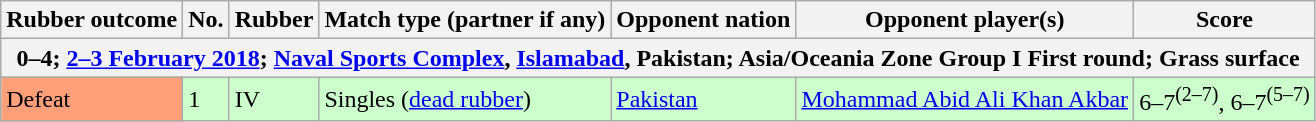<table class=wikitable>
<tr>
<th>Rubber outcome</th>
<th>No.</th>
<th>Rubber</th>
<th>Match type (partner if any)</th>
<th>Opponent nation</th>
<th>Opponent player(s)</th>
<th>Score</th>
</tr>
<tr>
<th colspan=7>0–4; <a href='#'>2–3 February 2018</a>; <a href='#'>Naval Sports Complex</a>, <a href='#'>Islamabad</a>, Pakistan; Asia/Oceania Zone Group I First round; Grass surface</th>
</tr>
<tr bgcolor=#CCFFCC>
<td bgcolor=FFA07A>Defeat</td>
<td>1</td>
<td>IV</td>
<td>Singles (<a href='#'>dead rubber</a>)</td>
<td> <a href='#'>Pakistan</a></td>
<td><a href='#'>Mohammad Abid Ali Khan Akbar</a></td>
<td>6–7<sup>(2–7)</sup>, 6–7<sup>(5–7)</sup></td>
</tr>
</table>
